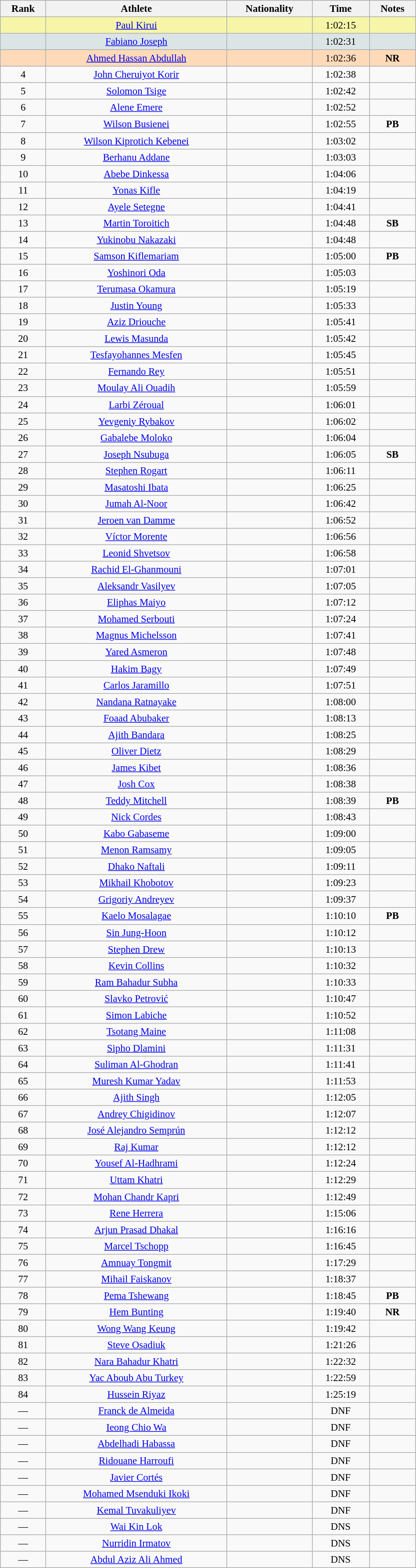<table class="wikitable sortable" style=" text-align:center; font-size:95%;" width="50%">
<tr>
<th>Rank</th>
<th>Athlete</th>
<th>Nationality</th>
<th>Time</th>
<th>Notes</th>
</tr>
<tr bgcolor="#F7F6A8">
<td align=center></td>
<td><a href='#'>Paul Kirui</a></td>
<td></td>
<td>1:02:15</td>
<td></td>
</tr>
<tr bgcolor="#DCE5E5">
<td align=center></td>
<td><a href='#'>Fabiano Joseph</a></td>
<td></td>
<td>1:02:31</td>
<td></td>
</tr>
<tr bgcolor="#FFDAB9">
<td align=center></td>
<td><a href='#'>Ahmed Hassan Abdullah</a></td>
<td></td>
<td>1:02:36</td>
<td><strong>NR</strong></td>
</tr>
<tr>
<td align=center>4</td>
<td><a href='#'>John Cheruiyot Korir</a></td>
<td></td>
<td>1:02:38</td>
<td></td>
</tr>
<tr>
<td align=center>5</td>
<td><a href='#'>Solomon Tsige</a></td>
<td></td>
<td>1:02:42</td>
<td></td>
</tr>
<tr>
<td align=center>6</td>
<td><a href='#'>Alene Emere</a></td>
<td></td>
<td>1:02:52</td>
<td></td>
</tr>
<tr>
<td align=center>7</td>
<td><a href='#'>Wilson Busienei</a></td>
<td></td>
<td>1:02:55</td>
<td><strong>PB</strong></td>
</tr>
<tr>
<td align=center>8</td>
<td><a href='#'>Wilson Kiprotich Kebenei</a></td>
<td></td>
<td>1:03:02</td>
<td></td>
</tr>
<tr>
<td align=center>9</td>
<td><a href='#'>Berhanu Addane</a></td>
<td></td>
<td>1:03:03</td>
<td></td>
</tr>
<tr>
<td align=center>10</td>
<td><a href='#'>Abebe Dinkessa</a></td>
<td></td>
<td>1:04:06</td>
<td></td>
</tr>
<tr>
<td align=center>11</td>
<td><a href='#'>Yonas Kifle</a></td>
<td></td>
<td>1:04:19</td>
<td></td>
</tr>
<tr>
<td align=center>12</td>
<td><a href='#'>Ayele Setegne</a></td>
<td></td>
<td>1:04:41</td>
<td></td>
</tr>
<tr>
<td align=center>13</td>
<td><a href='#'>Martin Toroitich</a></td>
<td></td>
<td>1:04:48</td>
<td><strong>SB</strong></td>
</tr>
<tr>
<td align=center>14</td>
<td><a href='#'>Yukinobu Nakazaki</a></td>
<td></td>
<td>1:04:48</td>
<td></td>
</tr>
<tr>
<td align=center>15</td>
<td><a href='#'>Samson Kiflemariam</a></td>
<td></td>
<td>1:05:00</td>
<td><strong>PB</strong></td>
</tr>
<tr>
<td align=center>16</td>
<td><a href='#'>Yoshinori Oda</a></td>
<td></td>
<td>1:05:03</td>
<td></td>
</tr>
<tr>
<td align=center>17</td>
<td><a href='#'>Terumasa Okamura</a></td>
<td></td>
<td>1:05:19</td>
<td></td>
</tr>
<tr>
<td align=center>18</td>
<td><a href='#'>Justin Young</a></td>
<td></td>
<td>1:05:33</td>
<td></td>
</tr>
<tr>
<td align=center>19</td>
<td><a href='#'>Aziz Driouche</a></td>
<td></td>
<td>1:05:41</td>
<td></td>
</tr>
<tr>
<td align=center>20</td>
<td><a href='#'>Lewis Masunda</a></td>
<td></td>
<td>1:05:42</td>
<td></td>
</tr>
<tr>
<td align=center>21</td>
<td><a href='#'>Tesfayohannes Mesfen</a></td>
<td></td>
<td>1:05:45</td>
<td></td>
</tr>
<tr>
<td align=center>22</td>
<td><a href='#'>Fernando Rey</a></td>
<td></td>
<td>1:05:51</td>
<td></td>
</tr>
<tr>
<td align=center>23</td>
<td><a href='#'>Moulay Ali Ouadih</a></td>
<td></td>
<td>1:05:59</td>
<td></td>
</tr>
<tr>
<td align=center>24</td>
<td><a href='#'>Larbi Zéroual</a></td>
<td></td>
<td>1:06:01</td>
<td></td>
</tr>
<tr>
<td align=center>25</td>
<td><a href='#'>Yevgeniy Rybakov</a></td>
<td></td>
<td>1:06:02</td>
<td></td>
</tr>
<tr>
<td align=center>26</td>
<td><a href='#'>Gabalebe Moloko</a></td>
<td></td>
<td>1:06:04</td>
<td></td>
</tr>
<tr>
<td align=center>27</td>
<td><a href='#'>Joseph Nsubuga</a></td>
<td></td>
<td>1:06:05</td>
<td><strong>SB</strong></td>
</tr>
<tr>
<td align=center>28</td>
<td><a href='#'>Stephen Rogart</a></td>
<td></td>
<td>1:06:11</td>
<td></td>
</tr>
<tr>
<td align=center>29</td>
<td><a href='#'>Masatoshi Ibata</a></td>
<td></td>
<td>1:06:25</td>
<td></td>
</tr>
<tr>
<td align=center>30</td>
<td><a href='#'>Jumah Al-Noor</a></td>
<td></td>
<td>1:06:42</td>
<td></td>
</tr>
<tr>
<td align=center>31</td>
<td><a href='#'>Jeroen van Damme</a></td>
<td></td>
<td>1:06:52</td>
<td></td>
</tr>
<tr>
<td align=center>32</td>
<td><a href='#'>Víctor Morente</a></td>
<td></td>
<td>1:06:56</td>
<td></td>
</tr>
<tr>
<td align=center>33</td>
<td><a href='#'>Leonid Shvetsov</a></td>
<td></td>
<td>1:06:58</td>
<td></td>
</tr>
<tr>
<td align=center>34</td>
<td><a href='#'>Rachid El-Ghanmouni</a></td>
<td></td>
<td>1:07:01</td>
<td></td>
</tr>
<tr>
<td align=center>35</td>
<td><a href='#'>Aleksandr Vasilyev</a></td>
<td></td>
<td>1:07:05</td>
<td></td>
</tr>
<tr>
<td align=center>36</td>
<td><a href='#'>Eliphas Maiyo</a></td>
<td></td>
<td>1:07:12</td>
<td></td>
</tr>
<tr>
<td align=center>37</td>
<td><a href='#'>Mohamed Serbouti</a></td>
<td></td>
<td>1:07:24</td>
<td></td>
</tr>
<tr>
<td align=center>38</td>
<td><a href='#'>Magnus Michelsson</a></td>
<td></td>
<td>1:07:41</td>
<td></td>
</tr>
<tr>
<td align=center>39</td>
<td><a href='#'>Yared Asmeron</a></td>
<td></td>
<td>1:07:48</td>
<td></td>
</tr>
<tr>
<td align=center>40</td>
<td><a href='#'>Hakim Bagy</a></td>
<td></td>
<td>1:07:49</td>
<td></td>
</tr>
<tr>
<td align=center>41</td>
<td><a href='#'>Carlos Jaramillo</a></td>
<td></td>
<td>1:07:51</td>
<td></td>
</tr>
<tr>
<td align=center>42</td>
<td><a href='#'>Nandana Ratnayake</a></td>
<td></td>
<td>1:08:00</td>
<td></td>
</tr>
<tr>
<td align=center>43</td>
<td><a href='#'>Foaad Abubaker</a></td>
<td></td>
<td>1:08:13</td>
<td></td>
</tr>
<tr>
<td align=center>44</td>
<td><a href='#'>Ajith Bandara</a></td>
<td></td>
<td>1:08:25</td>
<td></td>
</tr>
<tr>
<td align=center>45</td>
<td><a href='#'>Oliver Dietz</a></td>
<td></td>
<td>1:08:29</td>
<td></td>
</tr>
<tr>
<td align=center>46</td>
<td><a href='#'>James Kibet</a></td>
<td></td>
<td>1:08:36</td>
<td></td>
</tr>
<tr>
<td align=center>47</td>
<td><a href='#'>Josh Cox</a></td>
<td></td>
<td>1:08:38</td>
<td></td>
</tr>
<tr>
<td align=center>48</td>
<td><a href='#'>Teddy Mitchell</a></td>
<td></td>
<td>1:08:39</td>
<td><strong>PB</strong></td>
</tr>
<tr>
<td align=center>49</td>
<td><a href='#'>Nick Cordes</a></td>
<td></td>
<td>1:08:43</td>
<td></td>
</tr>
<tr>
<td align=center>50</td>
<td><a href='#'>Kabo Gabaseme</a></td>
<td></td>
<td>1:09:00</td>
<td></td>
</tr>
<tr>
<td align=center>51</td>
<td><a href='#'>Menon Ramsamy</a></td>
<td></td>
<td>1:09:05</td>
<td></td>
</tr>
<tr>
<td align=center>52</td>
<td><a href='#'>Dhako Naftali</a></td>
<td></td>
<td>1:09:11</td>
<td></td>
</tr>
<tr>
<td align=center>53</td>
<td><a href='#'>Mikhail Khobotov</a></td>
<td></td>
<td>1:09:23</td>
<td></td>
</tr>
<tr>
<td align=center>54</td>
<td><a href='#'>Grigoriy Andreyev</a></td>
<td></td>
<td>1:09:37</td>
<td></td>
</tr>
<tr>
<td align=center>55</td>
<td><a href='#'>Kaelo Mosalagae</a></td>
<td></td>
<td>1:10:10</td>
<td><strong>PB</strong></td>
</tr>
<tr>
<td align=center>56</td>
<td><a href='#'>Sin Jung-Hoon</a></td>
<td></td>
<td>1:10:12</td>
<td></td>
</tr>
<tr>
<td align=center>57</td>
<td><a href='#'>Stephen Drew</a></td>
<td></td>
<td>1:10:13</td>
<td></td>
</tr>
<tr>
<td align=center>58</td>
<td><a href='#'>Kevin Collins</a></td>
<td></td>
<td>1:10:32</td>
<td></td>
</tr>
<tr>
<td align=center>59</td>
<td><a href='#'>Ram Bahadur Subha</a></td>
<td></td>
<td>1:10:33</td>
<td></td>
</tr>
<tr>
<td align=center>60</td>
<td><a href='#'>Slavko Petrović</a></td>
<td></td>
<td>1:10:47</td>
<td></td>
</tr>
<tr>
<td align=center>61</td>
<td><a href='#'>Simon Labiche</a></td>
<td></td>
<td>1:10:52</td>
<td></td>
</tr>
<tr>
<td align=center>62</td>
<td><a href='#'>Tsotang Maine</a></td>
<td></td>
<td>1:11:08</td>
<td></td>
</tr>
<tr>
<td align=center>63</td>
<td><a href='#'>Sipho Dlamini</a></td>
<td></td>
<td>1:11:31</td>
<td></td>
</tr>
<tr>
<td align=center>64</td>
<td><a href='#'>Suliman Al-Ghodran</a></td>
<td></td>
<td>1:11:41</td>
<td></td>
</tr>
<tr>
<td align=center>65</td>
<td><a href='#'>Muresh Kumar Yadav</a></td>
<td></td>
<td>1:11:53</td>
<td></td>
</tr>
<tr>
<td align=center>66</td>
<td><a href='#'>Ajith Singh</a></td>
<td></td>
<td>1:12:05</td>
<td></td>
</tr>
<tr>
<td align=center>67</td>
<td><a href='#'>Andrey Chigidinov</a></td>
<td></td>
<td>1:12:07</td>
<td></td>
</tr>
<tr>
<td align=center>68</td>
<td><a href='#'>José Alejandro Semprún</a></td>
<td></td>
<td>1:12:12</td>
<td></td>
</tr>
<tr>
<td align=center>69</td>
<td><a href='#'>Raj Kumar</a></td>
<td></td>
<td>1:12:12</td>
<td></td>
</tr>
<tr>
<td align=center>70</td>
<td><a href='#'>Yousef Al-Hadhrami</a></td>
<td></td>
<td>1:12:24</td>
<td></td>
</tr>
<tr>
<td align=center>71</td>
<td><a href='#'>Uttam Khatri</a></td>
<td></td>
<td>1:12:29</td>
<td></td>
</tr>
<tr>
<td align=center>72</td>
<td><a href='#'>Mohan Chandr Kapri</a></td>
<td></td>
<td>1:12:49</td>
<td></td>
</tr>
<tr>
<td align=center>73</td>
<td><a href='#'>Rene Herrera</a></td>
<td></td>
<td>1:15:06</td>
<td></td>
</tr>
<tr>
<td align=center>74</td>
<td><a href='#'>Arjun Prasad Dhakal</a></td>
<td></td>
<td>1:16:16</td>
<td></td>
</tr>
<tr>
<td align=center>75</td>
<td><a href='#'>Marcel Tschopp</a></td>
<td></td>
<td>1:16:45</td>
<td></td>
</tr>
<tr>
<td align=center>76</td>
<td><a href='#'>Amnuay Tongmit</a></td>
<td></td>
<td>1:17:29</td>
<td></td>
</tr>
<tr>
<td align=center>77</td>
<td><a href='#'>Mihail Faiskanov</a></td>
<td></td>
<td>1:18:37</td>
<td></td>
</tr>
<tr>
<td align=center>78</td>
<td><a href='#'>Pema Tshewang</a></td>
<td></td>
<td>1:18:45</td>
<td><strong>PB</strong></td>
</tr>
<tr>
<td align=center>79</td>
<td><a href='#'>Hem Bunting</a></td>
<td></td>
<td>1:19:40</td>
<td><strong>NR</strong></td>
</tr>
<tr>
<td align=center>80</td>
<td><a href='#'>Wong Wang Keung</a></td>
<td></td>
<td>1:19:42</td>
<td></td>
</tr>
<tr>
<td align=center>81</td>
<td><a href='#'>Steve Osadiuk</a></td>
<td></td>
<td>1:21:26</td>
<td></td>
</tr>
<tr>
<td align=center>82</td>
<td><a href='#'>Nara Bahadur Khatri</a></td>
<td></td>
<td>1:22:32</td>
<td></td>
</tr>
<tr>
<td align=center>83</td>
<td><a href='#'>Yac Aboub Abu Turkey</a></td>
<td></td>
<td>1:22:59</td>
<td></td>
</tr>
<tr>
<td align=center>84</td>
<td><a href='#'>Hussein Riyaz</a></td>
<td></td>
<td>1:25:19</td>
<td></td>
</tr>
<tr>
<td align=center>—</td>
<td><a href='#'>Franck de Almeida</a></td>
<td></td>
<td>DNF</td>
<td></td>
</tr>
<tr>
<td align=center>—</td>
<td><a href='#'>Ieong Chio Wa</a></td>
<td></td>
<td>DNF</td>
<td></td>
</tr>
<tr>
<td align=center>—</td>
<td><a href='#'>Abdelhadi Habassa</a></td>
<td></td>
<td>DNF</td>
<td></td>
</tr>
<tr>
<td align=center>—</td>
<td><a href='#'>Ridouane Harroufi</a></td>
<td></td>
<td>DNF</td>
<td></td>
</tr>
<tr>
<td align=center>—</td>
<td><a href='#'>Javier Cortés</a></td>
<td></td>
<td>DNF</td>
<td></td>
</tr>
<tr>
<td align=center>—</td>
<td><a href='#'>Mohamed Msenduki Ikoki</a></td>
<td></td>
<td>DNF</td>
<td></td>
</tr>
<tr>
<td align=center>—</td>
<td><a href='#'>Kemal Tuvakuliyev</a></td>
<td></td>
<td>DNF</td>
<td></td>
</tr>
<tr>
<td align=center>—</td>
<td><a href='#'>Wai Kin Lok</a></td>
<td></td>
<td>DNS</td>
<td></td>
</tr>
<tr>
<td align=center>—</td>
<td><a href='#'>Nurridin Irmatov</a></td>
<td></td>
<td>DNS</td>
<td></td>
</tr>
<tr>
<td align=center>—</td>
<td><a href='#'>Abdul Aziz Ali Ahmed</a></td>
<td></td>
<td>DNS</td>
<td></td>
</tr>
</table>
